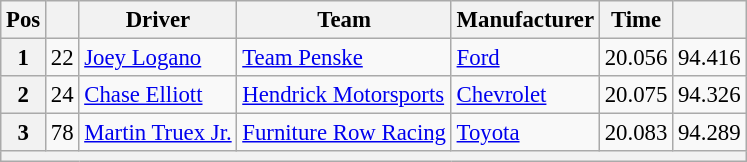<table class="wikitable" style="font-size:95%">
<tr>
<th>Pos</th>
<th></th>
<th>Driver</th>
<th>Team</th>
<th>Manufacturer</th>
<th>Time</th>
<th></th>
</tr>
<tr>
<th>1</th>
<td>22</td>
<td><a href='#'>Joey Logano</a></td>
<td><a href='#'>Team Penske</a></td>
<td><a href='#'>Ford</a></td>
<td>20.056</td>
<td>94.416</td>
</tr>
<tr>
<th>2</th>
<td>24</td>
<td><a href='#'>Chase Elliott</a></td>
<td><a href='#'>Hendrick Motorsports</a></td>
<td><a href='#'>Chevrolet</a></td>
<td>20.075</td>
<td>94.326</td>
</tr>
<tr>
<th>3</th>
<td>78</td>
<td><a href='#'>Martin Truex Jr.</a></td>
<td><a href='#'>Furniture Row Racing</a></td>
<td><a href='#'>Toyota</a></td>
<td>20.083</td>
<td>94.289</td>
</tr>
<tr>
<th colspan="7"></th>
</tr>
</table>
